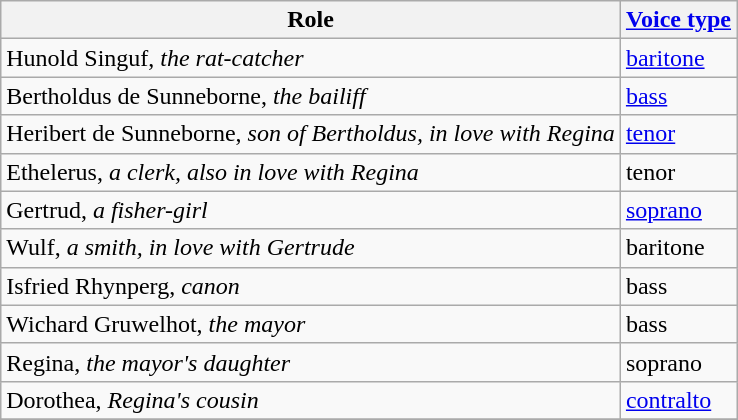<table class="wikitable">
<tr>
<th>Role</th>
<th><a href='#'>Voice type</a></th>
</tr>
<tr>
<td>Hunold Singuf, <em>the rat-catcher</em></td>
<td><a href='#'>baritone</a></td>
</tr>
<tr>
<td>Bertholdus de Sunneborne, <em>the bailiff</em></td>
<td><a href='#'>bass</a></td>
</tr>
<tr>
<td>Heribert de Sunneborne, <em>son of Bertholdus, in love with Regina</em></td>
<td><a href='#'>tenor</a></td>
</tr>
<tr>
<td>Ethelerus, <em>a clerk, also in love with Regina</em></td>
<td>tenor</td>
</tr>
<tr>
<td>Gertrud, <em>a fisher-girl</em></td>
<td><a href='#'>soprano</a></td>
</tr>
<tr>
<td>Wulf, <em>a smith, in love with Gertrude</em></td>
<td>baritone</td>
</tr>
<tr>
<td>Isfried Rhynperg, <em>canon</em></td>
<td>bass</td>
</tr>
<tr>
<td>Wichard Gruwelhot, <em>the mayor</em></td>
<td>bass</td>
</tr>
<tr>
<td>Regina, <em>the mayor's daughter</em></td>
<td>soprano</td>
</tr>
<tr>
<td>Dorothea, <em>Regina's cousin</em></td>
<td><a href='#'>contralto</a></td>
</tr>
<tr>
</tr>
</table>
